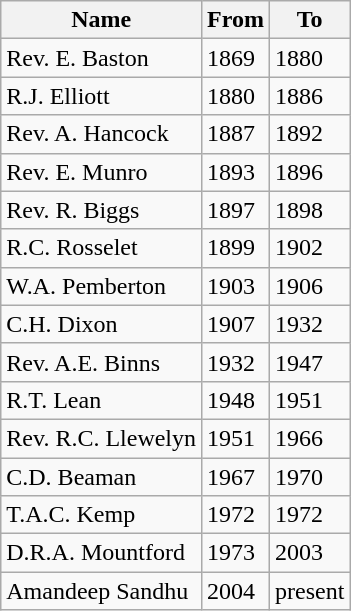<table class="wikitable">
<tr>
<th>Name</th>
<th>From</th>
<th>To</th>
</tr>
<tr>
<td>Rev. E. Baston</td>
<td>1869</td>
<td>1880</td>
</tr>
<tr>
<td>R.J. Elliott</td>
<td>1880</td>
<td>1886</td>
</tr>
<tr>
<td>Rev. A. Hancock</td>
<td>1887</td>
<td>1892</td>
</tr>
<tr>
<td>Rev. E. Munro</td>
<td>1893</td>
<td>1896</td>
</tr>
<tr>
<td>Rev. R. Biggs</td>
<td>1897</td>
<td>1898</td>
</tr>
<tr>
<td>R.C. Rosselet</td>
<td>1899</td>
<td>1902</td>
</tr>
<tr>
<td>W.A. Pemberton</td>
<td>1903</td>
<td>1906</td>
</tr>
<tr>
<td>C.H. Dixon</td>
<td>1907</td>
<td>1932</td>
</tr>
<tr>
<td>Rev. A.E. Binns</td>
<td>1932</td>
<td>1947</td>
</tr>
<tr>
<td>R.T. Lean</td>
<td>1948</td>
<td>1951</td>
</tr>
<tr>
<td>Rev. R.C. Llewelyn</td>
<td>1951</td>
<td>1966</td>
</tr>
<tr>
<td>C.D. Beaman</td>
<td>1967</td>
<td>1970</td>
</tr>
<tr>
<td>T.A.C. Kemp</td>
<td>1972</td>
<td>1972</td>
</tr>
<tr>
<td>D.R.A. Mountford</td>
<td>1973</td>
<td>2003</td>
</tr>
<tr>
<td>Amandeep Sandhu</td>
<td>2004</td>
<td>present</td>
</tr>
</table>
